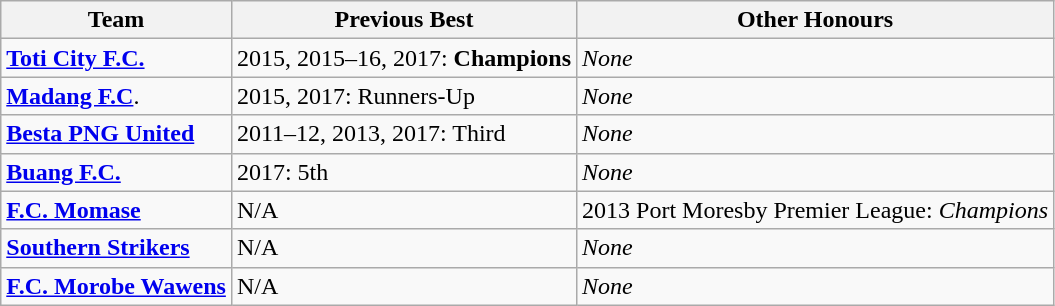<table class="wikitable">
<tr>
<th>Team</th>
<th>Previous Best</th>
<th>Other Honours</th>
</tr>
<tr>
<td><strong><a href='#'>Toti City F.C.</a></strong></td>
<td>2015, 2015–16, 2017: <strong>Champions</strong></td>
<td><em>None</em></td>
</tr>
<tr>
<td><a href='#'><strong>Madang F.C</strong></a>.</td>
<td>2015, 2017: Runners-Up</td>
<td><em>None</em></td>
</tr>
<tr>
<td><strong><a href='#'>Besta PNG United</a></strong></td>
<td>2011–12, 2013, 2017: Third</td>
<td><em>None</em></td>
</tr>
<tr>
<td><strong><a href='#'>Buang F.C.</a></strong></td>
<td>2017: 5th</td>
<td><em>None</em></td>
</tr>
<tr>
<td><strong><a href='#'>F.C. Momase</a></strong></td>
<td>N/A</td>
<td>2013 Port Moresby Premier League: <em>Champions</em></td>
</tr>
<tr>
<td><strong><a href='#'>Southern Strikers</a></strong></td>
<td>N/A</td>
<td><em>None</em></td>
</tr>
<tr>
<td><strong><a href='#'>F.C. Morobe Wawens</a></strong></td>
<td>N/A</td>
<td><em>None</em></td>
</tr>
</table>
